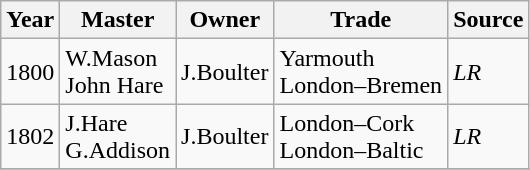<table class=" wikitable">
<tr>
<th>Year</th>
<th>Master</th>
<th>Owner</th>
<th>Trade</th>
<th>Source</th>
</tr>
<tr>
<td>1800</td>
<td>W.Mason<br>John Hare</td>
<td>J.Boulter</td>
<td>Yarmouth<br>London–Bremen</td>
<td><em>LR</em></td>
</tr>
<tr>
<td>1802</td>
<td>J.Hare<br>G.Addison</td>
<td>J.Boulter</td>
<td>London–Cork<br>London–Baltic</td>
<td><em>LR</em></td>
</tr>
<tr>
</tr>
</table>
